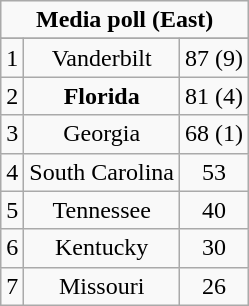<table class="wikitable">
<tr align="center">
<td align="center" Colspan="3"><strong>Media poll (East)</strong></td>
</tr>
<tr align="center">
</tr>
<tr align="center">
<td>1</td>
<td>Vanderbilt</td>
<td>87 (9)</td>
</tr>
<tr align="center">
<td>2</td>
<td><strong>Florida</strong></td>
<td>81 (4)</td>
</tr>
<tr align="center">
<td>3</td>
<td>Georgia</td>
<td>68 (1)</td>
</tr>
<tr align="center">
<td>4</td>
<td>South Carolina</td>
<td>53</td>
</tr>
<tr align="center">
<td>5</td>
<td>Tennessee</td>
<td>40</td>
</tr>
<tr align="center">
<td>6</td>
<td>Kentucky</td>
<td>30</td>
</tr>
<tr align="center">
<td>7</td>
<td>Missouri</td>
<td>26</td>
</tr>
</table>
